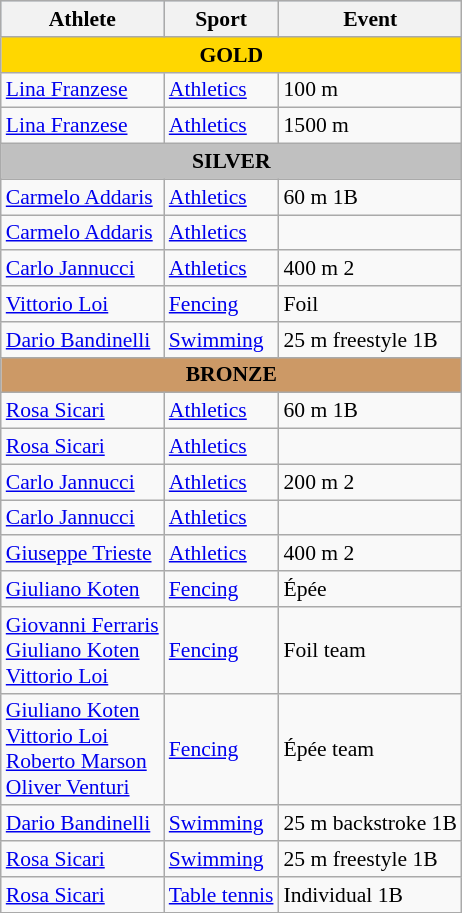<table class="wikitable" style="font-size:90%">
<tr align="center" bgcolor="lightsteelblue">
<th>Athlete</th>
<th>Sport</th>
<th>Event</th>
</tr>
<tr bgcolor=gold>
<td colspan=3 align=center><strong>GOLD</strong></td>
</tr>
<tr>
<td><a href='#'>Lina Franzese</a></td>
<td><a href='#'>Athletics</a></td>
<td>100 m</td>
</tr>
<tr>
<td><a href='#'>Lina Franzese</a></td>
<td><a href='#'>Athletics</a></td>
<td>1500 m</td>
</tr>
<tr bgcolor=silver>
<td colspan=3 align=center><strong>SILVER</strong></td>
</tr>
<tr>
<td><a href='#'>Carmelo Addaris</a></td>
<td><a href='#'>Athletics</a></td>
<td>60 m 1B</td>
</tr>
<tr>
<td><a href='#'>Carmelo Addaris</a></td>
<td><a href='#'>Athletics</a></td>
<td></td>
</tr>
<tr>
<td><a href='#'>Carlo Jannucci</a></td>
<td><a href='#'>Athletics</a></td>
<td>400 m 2</td>
</tr>
<tr>
<td><a href='#'>Vittorio Loi</a></td>
<td><a href='#'>Fencing</a></td>
<td>Foil</td>
</tr>
<tr>
<td><a href='#'>Dario Bandinelli</a></td>
<td><a href='#'>Swimming</a></td>
<td>25 m freestyle 1B</td>
</tr>
<tr bgcolor=cc9966>
<td colspan=3 align=center><strong>BRONZE</strong></td>
</tr>
<tr>
<td><a href='#'>Rosa Sicari</a></td>
<td><a href='#'>Athletics</a></td>
<td>60 m 1B</td>
</tr>
<tr>
<td><a href='#'>Rosa Sicari</a></td>
<td><a href='#'>Athletics</a></td>
<td></td>
</tr>
<tr>
<td><a href='#'>Carlo Jannucci</a></td>
<td><a href='#'>Athletics</a></td>
<td>200 m 2</td>
</tr>
<tr>
<td><a href='#'>Carlo Jannucci</a></td>
<td><a href='#'>Athletics</a></td>
<td></td>
</tr>
<tr>
<td><a href='#'>Giuseppe Trieste</a></td>
<td><a href='#'>Athletics</a></td>
<td>400 m 2</td>
</tr>
<tr>
<td><a href='#'>Giuliano Koten</a></td>
<td><a href='#'>Fencing</a></td>
<td>Épée</td>
</tr>
<tr>
<td><a href='#'>Giovanni Ferraris</a><br><a href='#'>Giuliano Koten</a><br><a href='#'>Vittorio Loi</a></td>
<td><a href='#'>Fencing</a></td>
<td>Foil team</td>
</tr>
<tr>
<td><a href='#'>Giuliano Koten</a><br><a href='#'>Vittorio Loi</a><br><a href='#'>Roberto Marson</a><br><a href='#'>Oliver Venturi</a></td>
<td><a href='#'>Fencing</a></td>
<td>Épée team</td>
</tr>
<tr>
<td><a href='#'>Dario Bandinelli</a></td>
<td><a href='#'>Swimming</a></td>
<td>25 m backstroke 1B</td>
</tr>
<tr>
<td><a href='#'>Rosa Sicari</a></td>
<td><a href='#'>Swimming</a></td>
<td>25 m freestyle 1B</td>
</tr>
<tr>
<td><a href='#'>Rosa Sicari</a></td>
<td><a href='#'>Table tennis</a></td>
<td>Individual 1B</td>
</tr>
</table>
